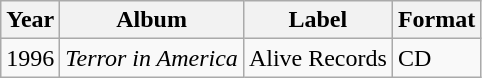<table class="wikitable">
<tr>
<th>Year</th>
<th>Album</th>
<th>Label</th>
<th>Format</th>
</tr>
<tr>
<td>1996</td>
<td><em>Terror in America</em></td>
<td>Alive Records</td>
<td>CD</td>
</tr>
</table>
